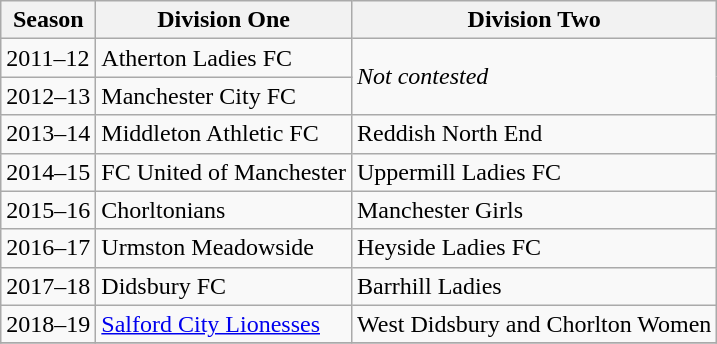<table class="wikitable">
<tr>
<th>Season</th>
<th>Division One</th>
<th>Division Two</th>
</tr>
<tr>
<td>2011–12</td>
<td>Atherton Ladies FC</td>
<td rowspan="2"><em>Not contested</em></td>
</tr>
<tr>
<td>2012–13</td>
<td>Manchester City FC</td>
</tr>
<tr>
<td>2013–14</td>
<td>Middleton Athletic FC</td>
<td>Reddish North End</td>
</tr>
<tr>
<td>2014–15</td>
<td>FC United of Manchester</td>
<td>Uppermill Ladies FC</td>
</tr>
<tr>
<td>2015–16</td>
<td>Chorltonians</td>
<td>Manchester Girls</td>
</tr>
<tr>
<td>2016–17</td>
<td>Urmston Meadowside</td>
<td>Heyside Ladies FC</td>
</tr>
<tr>
<td>2017–18</td>
<td>Didsbury FC</td>
<td>Barrhill Ladies</td>
</tr>
<tr>
<td>2018–19</td>
<td><a href='#'>Salford City Lionesses</a></td>
<td>West Didsbury and Chorlton Women</td>
</tr>
<tr>
</tr>
</table>
